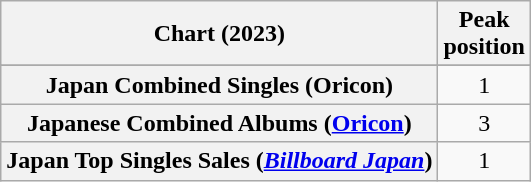<table class="wikitable sortable plainrowheaders" style="text-align:center">
<tr>
<th scope="col">Chart (2023)</th>
<th scope="col">Peak<br>position</th>
</tr>
<tr>
</tr>
<tr>
<th scope="row">Japan Combined Singles (Oricon)</th>
<td>1</td>
</tr>
<tr>
<th scope="row">Japanese Combined Albums (<a href='#'>Oricon</a>)</th>
<td>3</td>
</tr>
<tr>
<th scope="row">Japan Top Singles Sales (<em><a href='#'>Billboard Japan</a></em>)</th>
<td>1</td>
</tr>
</table>
